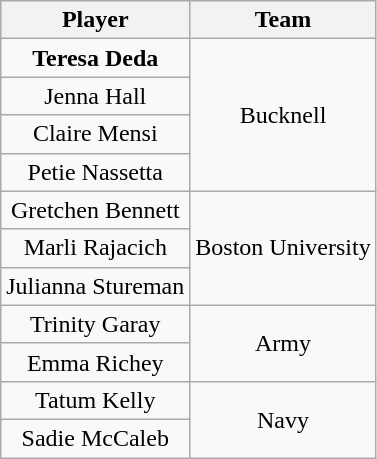<table class="wikitable" style="text-align: center;">
<tr>
<th>Player</th>
<th>Team</th>
</tr>
<tr>
<td><strong>Teresa Deda</strong></td>
<td rowspan=4>Bucknell</td>
</tr>
<tr>
<td>Jenna Hall</td>
</tr>
<tr>
<td>Claire Mensi</td>
</tr>
<tr>
<td>Petie Nassetta</td>
</tr>
<tr>
<td>Gretchen Bennett</td>
<td rowspan=3>Boston University</td>
</tr>
<tr>
<td>Marli Rajacich</td>
</tr>
<tr>
<td>Julianna Stureman</td>
</tr>
<tr>
<td>Trinity Garay</td>
<td rowspan=2>Army</td>
</tr>
<tr>
<td>Emma Richey</td>
</tr>
<tr>
<td>Tatum Kelly</td>
<td rowspan=2>Navy</td>
</tr>
<tr>
<td>Sadie McCaleb</td>
</tr>
</table>
